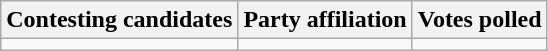<table class="wikitable sortable">
<tr>
<th>Contesting candidates</th>
<th>Party affiliation</th>
<th>Votes polled</th>
</tr>
<tr>
<td></td>
<td></td>
<td></td>
</tr>
</table>
